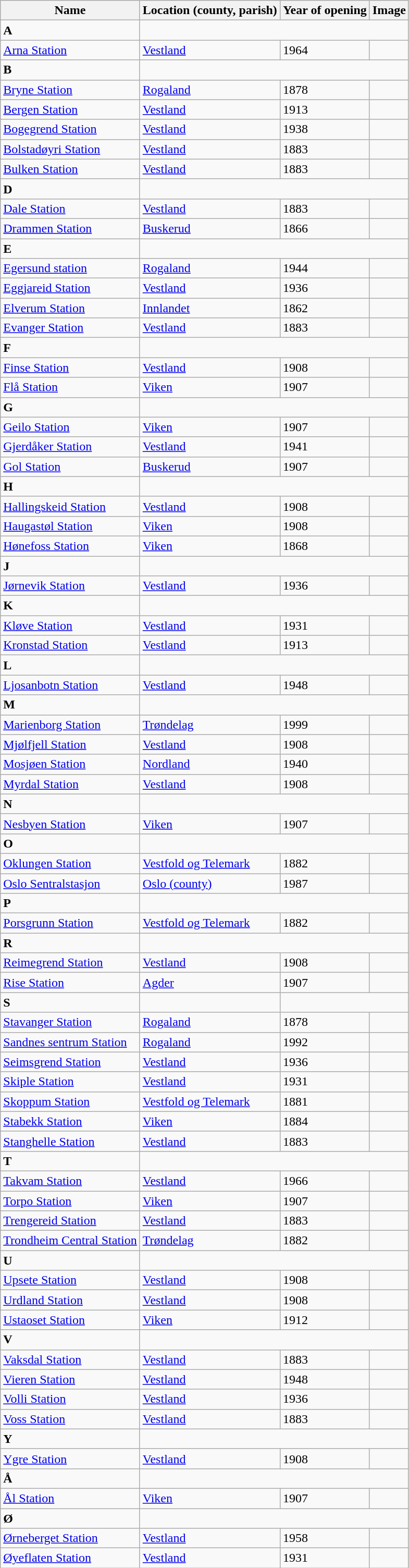<table class="wikitable sortable">
<tr>
<th>Name</th>
<th>Location (county, parish)</th>
<th>Year of opening</th>
<th>Image</th>
</tr>
<tr>
<td><strong>A</strong></td>
</tr>
<tr>
<td><a href='#'>Arna Station</a></td>
<td><a href='#'>Vestland</a></td>
<td>1964</td>
<td></td>
</tr>
<tr>
<td><strong>B</strong></td>
</tr>
<tr>
<td><a href='#'>Bryne Station</a></td>
<td><a href='#'>Rogaland</a></td>
<td>1878</td>
<td></td>
</tr>
<tr>
<td><a href='#'>Bergen Station</a></td>
<td><a href='#'>Vestland</a></td>
<td>1913</td>
<td></td>
</tr>
<tr>
<td><a href='#'>Bogegrend Station</a></td>
<td><a href='#'>Vestland</a></td>
<td>1938</td>
<td></td>
</tr>
<tr>
<td><a href='#'>Bolstadøyri Station</a></td>
<td><a href='#'>Vestland</a></td>
<td>1883</td>
<td></td>
</tr>
<tr>
<td><a href='#'>Bulken Station</a></td>
<td><a href='#'>Vestland</a></td>
<td>1883</td>
<td></td>
</tr>
<tr>
<td><strong>D</strong></td>
</tr>
<tr>
<td><a href='#'>Dale Station</a></td>
<td><a href='#'>Vestland</a></td>
<td>1883</td>
<td></td>
</tr>
<tr>
<td><a href='#'>Drammen Station</a></td>
<td><a href='#'>Buskerud</a></td>
<td>1866</td>
<td></td>
</tr>
<tr>
<td><strong>E</strong></td>
</tr>
<tr>
<td><a href='#'>Egersund station</a></td>
<td><a href='#'>Rogaland</a></td>
<td>1944</td>
<td></td>
</tr>
<tr>
<td><a href='#'>Eggjareid Station</a></td>
<td><a href='#'>Vestland</a></td>
<td>1936</td>
<td></td>
</tr>
<tr>
<td><a href='#'>Elverum Station</a></td>
<td><a href='#'>Innlandet</a></td>
<td>1862</td>
<td></td>
</tr>
<tr>
<td><a href='#'>Evanger Station</a></td>
<td><a href='#'>Vestland</a></td>
<td>1883</td>
<td></td>
</tr>
<tr>
<td><strong>F</strong></td>
</tr>
<tr>
<td><a href='#'>Finse Station</a></td>
<td><a href='#'>Vestland</a></td>
<td>1908</td>
<td></td>
</tr>
<tr>
<td><a href='#'>Flå Station</a></td>
<td><a href='#'>Viken</a></td>
<td>1907</td>
<td></td>
</tr>
<tr>
<td><strong>G</strong></td>
</tr>
<tr>
<td><a href='#'>Geilo Station</a></td>
<td><a href='#'>Viken</a></td>
<td>1907</td>
<td></td>
</tr>
<tr>
<td><a href='#'>Gjerdåker Station</a></td>
<td><a href='#'>Vestland</a></td>
<td>1941</td>
<td></td>
</tr>
<tr>
<td><a href='#'>Gol Station</a></td>
<td><a href='#'>Buskerud</a></td>
<td>1907</td>
<td></td>
</tr>
<tr>
<td><strong>H</strong></td>
</tr>
<tr>
<td><a href='#'>Hallingskeid Station</a></td>
<td><a href='#'>Vestland</a></td>
<td>1908</td>
<td></td>
</tr>
<tr>
<td><a href='#'>Haugastøl Station</a></td>
<td><a href='#'>Viken</a></td>
<td>1908</td>
<td></td>
</tr>
<tr>
<td><a href='#'>Hønefoss Station</a></td>
<td><a href='#'>Viken</a></td>
<td>1868</td>
<td></td>
</tr>
<tr>
<td><strong>J</strong></td>
</tr>
<tr>
<td><a href='#'>Jørnevik Station</a></td>
<td><a href='#'>Vestland</a></td>
<td>1936</td>
<td></td>
</tr>
<tr>
<td><strong>K</strong></td>
</tr>
<tr>
<td><a href='#'>Kløve Station</a></td>
<td><a href='#'>Vestland</a></td>
<td>1931</td>
<td></td>
</tr>
<tr>
<td><a href='#'>Kronstad Station</a></td>
<td><a href='#'>Vestland</a></td>
<td>1913</td>
<td></td>
</tr>
<tr>
<td><strong>L</strong></td>
</tr>
<tr>
<td><a href='#'>Ljosanbotn Station</a></td>
<td><a href='#'>Vestland</a></td>
<td>1948</td>
<td></td>
</tr>
<tr>
<td><strong>M</strong></td>
</tr>
<tr>
<td><a href='#'>Marienborg Station</a></td>
<td><a href='#'>Trøndelag</a></td>
<td>1999</td>
<td></td>
</tr>
<tr>
<td><a href='#'>Mjølfjell Station</a></td>
<td><a href='#'>Vestland</a></td>
<td>1908</td>
<td></td>
</tr>
<tr>
<td><a href='#'>Mosjøen Station</a></td>
<td><a href='#'>Nordland</a></td>
<td>1940</td>
<td></td>
</tr>
<tr>
<td><a href='#'>Myrdal Station</a></td>
<td><a href='#'>Vestland</a></td>
<td>1908</td>
<td></td>
</tr>
<tr>
<td><strong>N</strong></td>
</tr>
<tr>
<td><a href='#'>Nesbyen Station</a></td>
<td><a href='#'>Viken</a></td>
<td>1907</td>
<td></td>
</tr>
<tr>
<td><strong>O</strong></td>
</tr>
<tr>
<td><a href='#'>Oklungen Station</a></td>
<td><a href='#'>Vestfold og Telemark</a></td>
<td>1882</td>
<td></td>
</tr>
<tr>
<td><a href='#'>Oslo Sentralstasjon</a></td>
<td><a href='#'>Oslo (county)</a></td>
<td>1987</td>
<td></td>
</tr>
<tr>
<td><strong>P</strong></td>
</tr>
<tr>
<td><a href='#'>Porsgrunn Station</a></td>
<td><a href='#'>Vestfold og Telemark</a></td>
<td>1882</td>
<td></td>
</tr>
<tr>
<td><strong>R</strong></td>
</tr>
<tr>
<td><a href='#'>Reimegrend Station</a></td>
<td><a href='#'>Vestland</a></td>
<td>1908</td>
<td></td>
</tr>
<tr>
<td><a href='#'>Rise Station</a></td>
<td><a href='#'>Agder</a></td>
<td>1907</td>
<td></td>
</tr>
<tr>
<td><strong>S</strong></td>
<td></td>
</tr>
<tr>
<td><a href='#'>Stavanger Station</a></td>
<td><a href='#'>Rogaland</a></td>
<td>1878</td>
<td></td>
</tr>
<tr>
<td><a href='#'>Sandnes sentrum Station</a></td>
<td><a href='#'>Rogaland</a></td>
<td>1992</td>
<td></td>
</tr>
<tr>
<td><a href='#'>Seimsgrend Station</a></td>
<td><a href='#'>Vestland</a></td>
<td>1936</td>
<td></td>
</tr>
<tr>
<td><a href='#'>Skiple Station</a></td>
<td><a href='#'>Vestland</a></td>
<td>1931</td>
<td></td>
</tr>
<tr>
<td><a href='#'>Skoppum Station</a></td>
<td><a href='#'>Vestfold og Telemark</a></td>
<td>1881</td>
<td></td>
</tr>
<tr>
<td><a href='#'>Stabekk Station</a></td>
<td><a href='#'>Viken</a></td>
<td>1884</td>
<td></td>
</tr>
<tr>
<td><a href='#'>Stanghelle Station</a></td>
<td><a href='#'>Vestland</a></td>
<td>1883</td>
<td></td>
</tr>
<tr>
<td><strong>T</strong></td>
</tr>
<tr>
<td><a href='#'>Takvam Station</a></td>
<td><a href='#'>Vestland</a></td>
<td>1966</td>
<td></td>
</tr>
<tr>
<td><a href='#'>Torpo Station</a></td>
<td><a href='#'>Viken</a></td>
<td>1907</td>
<td></td>
</tr>
<tr>
<td><a href='#'>Trengereid Station</a></td>
<td><a href='#'>Vestland</a></td>
<td>1883</td>
<td></td>
</tr>
<tr>
<td><a href='#'>Trondheim Central Station</a></td>
<td><a href='#'>Trøndelag</a></td>
<td>1882</td>
<td></td>
</tr>
<tr>
<td><strong>U</strong></td>
</tr>
<tr>
<td><a href='#'>Upsete Station</a></td>
<td><a href='#'>Vestland</a></td>
<td>1908</td>
<td></td>
</tr>
<tr>
<td><a href='#'>Urdland Station</a></td>
<td><a href='#'>Vestland</a></td>
<td>1908</td>
<td></td>
</tr>
<tr>
<td><a href='#'>Ustaoset Station</a></td>
<td><a href='#'>Viken</a></td>
<td>1912</td>
<td></td>
</tr>
<tr>
<td><strong>V</strong></td>
</tr>
<tr>
<td><a href='#'>Vaksdal Station</a></td>
<td><a href='#'>Vestland</a></td>
<td>1883</td>
<td></td>
</tr>
<tr>
<td><a href='#'>Vieren Station</a></td>
<td><a href='#'>Vestland</a></td>
<td>1948</td>
<td></td>
</tr>
<tr>
<td><a href='#'>Volli Station</a></td>
<td><a href='#'>Vestland</a></td>
<td>1936</td>
<td></td>
</tr>
<tr>
<td><a href='#'>Voss Station</a></td>
<td><a href='#'>Vestland</a></td>
<td>1883</td>
<td></td>
</tr>
<tr>
<td><strong>Y</strong></td>
</tr>
<tr>
<td><a href='#'>Ygre Station</a></td>
<td><a href='#'>Vestland</a></td>
<td>1908</td>
<td></td>
</tr>
<tr>
<td><strong>Å</strong></td>
</tr>
<tr>
<td><a href='#'>Ål Station</a></td>
<td><a href='#'>Viken</a></td>
<td>1907</td>
<td></td>
</tr>
<tr>
<td><strong>Ø</strong></td>
</tr>
<tr>
<td><a href='#'>Ørneberget Station</a></td>
<td><a href='#'>Vestland</a></td>
<td>1958</td>
<td></td>
</tr>
<tr>
<td><a href='#'>Øyeflaten Station</a></td>
<td><a href='#'>Vestland</a></td>
<td>1931</td>
<td></td>
</tr>
</table>
